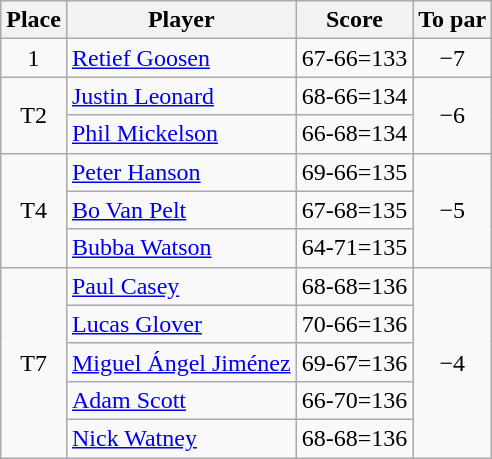<table class="wikitable">
<tr>
<th>Place</th>
<th>Player</th>
<th>Score</th>
<th>To par</th>
</tr>
<tr>
<td align=center>1</td>
<td> <a href='#'>Retief Goosen</a></td>
<td align=center>67-66=133</td>
<td rowspan="1" align=center>−7</td>
</tr>
<tr>
<td rowspan="2" align=center>T2</td>
<td> <a href='#'>Justin Leonard</a></td>
<td align=center>68-66=134</td>
<td rowspan="2" align=center>−6</td>
</tr>
<tr>
<td> <a href='#'>Phil Mickelson</a></td>
<td align=center>66-68=134</td>
</tr>
<tr>
<td rowspan="3" align=center>T4</td>
<td> <a href='#'>Peter Hanson</a></td>
<td align=center>69-66=135</td>
<td rowspan="3" align=center>−5</td>
</tr>
<tr>
<td> <a href='#'>Bo Van Pelt</a></td>
<td align=center>67-68=135</td>
</tr>
<tr>
<td> <a href='#'>Bubba Watson</a></td>
<td>64-71=135</td>
</tr>
<tr>
<td rowspan="5" align=center>T7</td>
<td> <a href='#'>Paul Casey</a></td>
<td align=center>68-68=136</td>
<td rowspan="5" align=center>−4</td>
</tr>
<tr>
<td> <a href='#'>Lucas Glover</a></td>
<td align=center>70-66=136</td>
</tr>
<tr>
<td> <a href='#'>Miguel Ángel Jiménez</a></td>
<td align=center>69-67=136</td>
</tr>
<tr>
<td> <a href='#'>Adam Scott</a></td>
<td align=center>66-70=136</td>
</tr>
<tr>
<td> <a href='#'>Nick Watney</a></td>
<td align=center>68-68=136</td>
</tr>
</table>
